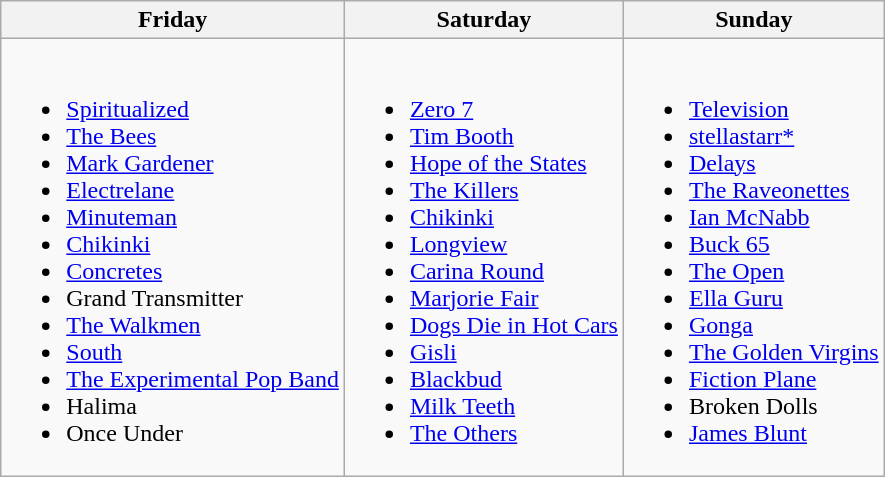<table class="wikitable">
<tr>
<th>Friday</th>
<th>Saturday</th>
<th>Sunday</th>
</tr>
<tr valign="top">
<td><br><ul><li><a href='#'>Spiritualized</a></li><li><a href='#'>The Bees</a></li><li><a href='#'>Mark Gardener</a></li><li><a href='#'>Electrelane</a></li><li><a href='#'>Minuteman</a></li><li><a href='#'>Chikinki</a></li><li><a href='#'>Concretes</a></li><li>Grand Transmitter</li><li><a href='#'>The Walkmen</a></li><li><a href='#'>South</a></li><li><a href='#'>The Experimental Pop Band</a></li><li>Halima</li><li>Once Under</li></ul></td>
<td><br><ul><li><a href='#'>Zero 7</a></li><li><a href='#'>Tim Booth</a></li><li><a href='#'>Hope of the States</a></li><li><a href='#'>The Killers</a></li><li><a href='#'>Chikinki</a></li><li><a href='#'>Longview</a></li><li><a href='#'>Carina Round</a></li><li><a href='#'>Marjorie Fair</a></li><li><a href='#'>Dogs Die in Hot Cars</a></li><li><a href='#'>Gisli</a></li><li><a href='#'>Blackbud</a></li><li><a href='#'>Milk Teeth</a></li><li><a href='#'>The Others</a></li></ul></td>
<td><br><ul><li><a href='#'>Television</a></li><li><a href='#'>stellastarr*</a></li><li><a href='#'>Delays</a></li><li><a href='#'>The Raveonettes</a></li><li><a href='#'>Ian McNabb</a></li><li><a href='#'>Buck 65</a></li><li><a href='#'>The Open</a></li><li><a href='#'>Ella Guru</a></li><li><a href='#'>Gonga</a></li><li><a href='#'>The Golden Virgins</a></li><li><a href='#'>Fiction Plane</a></li><li>Broken Dolls</li><li><a href='#'>James Blunt</a></li></ul></td>
</tr>
</table>
